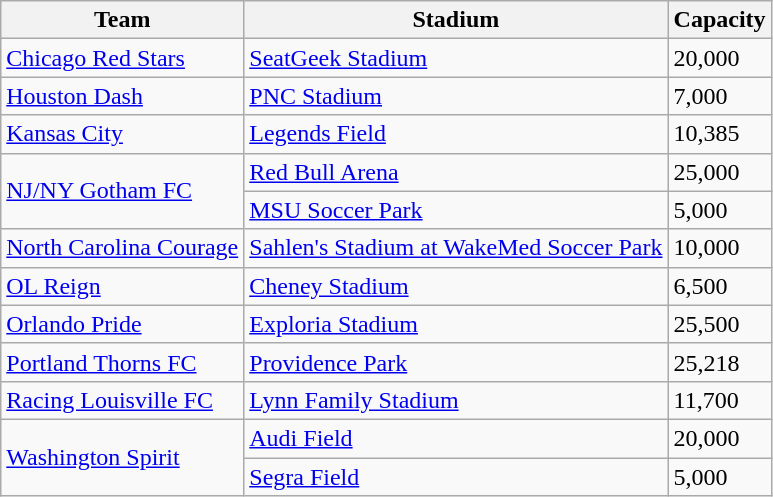<table class="sortable wikitable">
<tr>
<th>Team</th>
<th>Stadium</th>
<th data-sort-type="number">Capacity</th>
</tr>
<tr>
<td><a href='#'>Chicago Red Stars</a></td>
<td><a href='#'>SeatGeek Stadium</a></td>
<td>20,000</td>
</tr>
<tr>
<td><a href='#'>Houston Dash</a></td>
<td><a href='#'>PNC Stadium</a></td>
<td>7,000</td>
</tr>
<tr>
<td><a href='#'>Kansas City</a></td>
<td><a href='#'>Legends Field</a></td>
<td>10,385</td>
</tr>
<tr>
<td rowspan=2><a href='#'>NJ/NY Gotham FC</a></td>
<td><a href='#'>Red Bull Arena</a></td>
<td>25,000</td>
</tr>
<tr>
<td><a href='#'>MSU Soccer Park</a></td>
<td>5,000</td>
</tr>
<tr>
<td><a href='#'>North Carolina Courage</a></td>
<td><a href='#'>Sahlen's Stadium at WakeMed Soccer Park</a></td>
<td>10,000</td>
</tr>
<tr>
<td><a href='#'>OL Reign</a></td>
<td><a href='#'>Cheney Stadium</a></td>
<td>6,500</td>
</tr>
<tr>
<td><a href='#'>Orlando Pride</a></td>
<td><a href='#'>Exploria Stadium</a></td>
<td>25,500</td>
</tr>
<tr>
<td><a href='#'>Portland Thorns FC</a></td>
<td><a href='#'>Providence Park</a></td>
<td>25,218</td>
</tr>
<tr>
<td><a href='#'>Racing Louisville FC</a></td>
<td><a href='#'>Lynn Family Stadium</a></td>
<td>11,700</td>
</tr>
<tr>
<td rowspan=2><a href='#'>Washington Spirit</a></td>
<td><a href='#'>Audi Field</a></td>
<td>20,000</td>
</tr>
<tr>
<td><a href='#'>Segra Field</a></td>
<td>5,000</td>
</tr>
</table>
